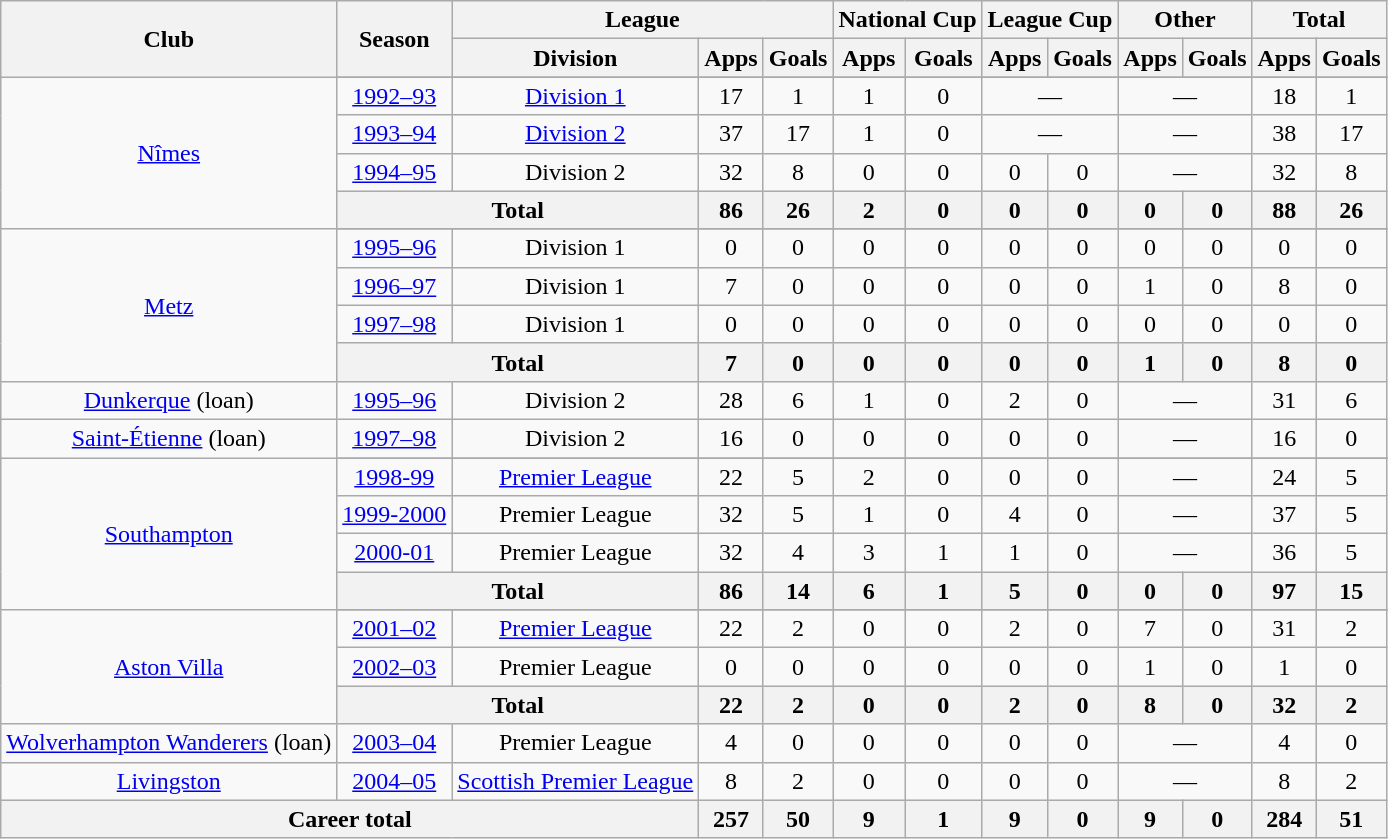<table class=wikitable style=text-align:center>
<tr>
<th rowspan=2>Club</th>
<th rowspan=2>Season</th>
<th colspan=3>League</th>
<th colspan=2>National Cup</th>
<th colspan=2>League Cup</th>
<th colspan=2>Other</th>
<th colspan=2>Total</th>
</tr>
<tr>
<th>Division</th>
<th>Apps</th>
<th>Goals</th>
<th>Apps</th>
<th>Goals</th>
<th>Apps</th>
<th>Goals</th>
<th>Apps</th>
<th>Goals</th>
<th>Apps</th>
<th>Goals</th>
</tr>
<tr>
<td rowspan=5><a href='#'>Nîmes</a></td>
</tr>
<tr>
<td><a href='#'>1992–93</a></td>
<td><a href='#'>Division 1</a></td>
<td>17</td>
<td>1</td>
<td>1</td>
<td>0</td>
<td colspan=2>—</td>
<td colspan=2>—</td>
<td>18</td>
<td>1</td>
</tr>
<tr>
<td><a href='#'>1993–94</a></td>
<td><a href='#'>Division 2</a></td>
<td>37</td>
<td>17</td>
<td>1</td>
<td>0</td>
<td colspan=2>—</td>
<td colspan=2>—</td>
<td>38</td>
<td>17</td>
</tr>
<tr>
<td><a href='#'>1994–95</a></td>
<td>Division 2</td>
<td>32</td>
<td>8</td>
<td>0</td>
<td>0</td>
<td>0</td>
<td>0</td>
<td colspan=2>—</td>
<td>32</td>
<td>8</td>
</tr>
<tr>
<th colspan=2>Total</th>
<th>86</th>
<th>26</th>
<th>2</th>
<th>0</th>
<th>0</th>
<th>0</th>
<th>0</th>
<th>0</th>
<th>88</th>
<th>26</th>
</tr>
<tr>
<td rowspan=5><a href='#'>Metz</a></td>
</tr>
<tr>
<td><a href='#'>1995–96</a></td>
<td>Division 1</td>
<td>0</td>
<td>0</td>
<td>0</td>
<td>0</td>
<td>0</td>
<td>0</td>
<td>0</td>
<td>0</td>
<td>0</td>
<td>0</td>
</tr>
<tr>
<td><a href='#'>1996–97</a></td>
<td>Division 1</td>
<td>7</td>
<td>0</td>
<td>0</td>
<td>0</td>
<td>0</td>
<td>0</td>
<td>1</td>
<td>0</td>
<td>8</td>
<td>0</td>
</tr>
<tr>
<td><a href='#'>1997–98</a></td>
<td>Division 1</td>
<td>0</td>
<td>0</td>
<td>0</td>
<td>0</td>
<td>0</td>
<td>0</td>
<td>0</td>
<td>0</td>
<td>0</td>
<td>0</td>
</tr>
<tr>
<th colspan=2>Total</th>
<th>7</th>
<th>0</th>
<th>0</th>
<th>0</th>
<th>0</th>
<th>0</th>
<th>1</th>
<th>0</th>
<th>8</th>
<th>0</th>
</tr>
<tr>
<td><a href='#'>Dunkerque</a> (loan)</td>
<td><a href='#'>1995–96</a></td>
<td>Division 2</td>
<td>28</td>
<td>6</td>
<td>1</td>
<td>0</td>
<td>2</td>
<td>0</td>
<td colspan=2>—</td>
<td>31</td>
<td>6</td>
</tr>
<tr>
<td><a href='#'>Saint-Étienne</a> (loan)</td>
<td><a href='#'>1997–98</a></td>
<td>Division 2</td>
<td>16</td>
<td>0</td>
<td>0</td>
<td>0</td>
<td>0</td>
<td>0</td>
<td colspan=2>—</td>
<td>16</td>
<td>0</td>
</tr>
<tr>
<td rowspan=5><a href='#'>Southampton</a></td>
</tr>
<tr>
<td><a href='#'>1998-99</a></td>
<td><a href='#'>Premier League</a></td>
<td>22</td>
<td>5</td>
<td>2</td>
<td>0</td>
<td>0</td>
<td>0</td>
<td colspan=2>—</td>
<td>24</td>
<td>5</td>
</tr>
<tr>
<td><a href='#'>1999-2000</a></td>
<td>Premier League</td>
<td>32</td>
<td>5</td>
<td>1</td>
<td>0</td>
<td>4</td>
<td>0</td>
<td colspan=2>—</td>
<td>37</td>
<td>5</td>
</tr>
<tr>
<td><a href='#'>2000-01</a></td>
<td>Premier League</td>
<td>32</td>
<td>4</td>
<td>3</td>
<td>1</td>
<td>1</td>
<td>0</td>
<td colspan=2>—</td>
<td>36</td>
<td>5</td>
</tr>
<tr>
<th colspan=2>Total</th>
<th>86</th>
<th>14</th>
<th>6</th>
<th>1</th>
<th>5</th>
<th>0</th>
<th>0</th>
<th>0</th>
<th>97</th>
<th>15</th>
</tr>
<tr>
<td rowspan=4><a href='#'>Aston Villa</a></td>
</tr>
<tr>
<td><a href='#'>2001–02</a></td>
<td><a href='#'>Premier League</a></td>
<td>22</td>
<td>2</td>
<td>0</td>
<td>0</td>
<td>2</td>
<td>0</td>
<td>7</td>
<td>0</td>
<td>31</td>
<td>2</td>
</tr>
<tr>
<td><a href='#'>2002–03</a></td>
<td>Premier League</td>
<td>0</td>
<td>0</td>
<td>0</td>
<td>0</td>
<td>0</td>
<td>0</td>
<td>1</td>
<td>0</td>
<td>1</td>
<td>0</td>
</tr>
<tr>
<th colspan=2>Total</th>
<th>22</th>
<th>2</th>
<th>0</th>
<th>0</th>
<th>2</th>
<th>0</th>
<th>8</th>
<th>0</th>
<th>32</th>
<th>2</th>
</tr>
<tr>
<td><a href='#'>Wolverhampton Wanderers</a> (loan)</td>
<td><a href='#'>2003–04</a></td>
<td>Premier League</td>
<td>4</td>
<td>0</td>
<td>0</td>
<td>0</td>
<td>0</td>
<td>0</td>
<td colspan=2>—</td>
<td>4</td>
<td>0</td>
</tr>
<tr>
<td><a href='#'>Livingston</a></td>
<td><a href='#'>2004–05</a></td>
<td><a href='#'>Scottish Premier League</a></td>
<td>8</td>
<td>2</td>
<td>0</td>
<td>0</td>
<td>0</td>
<td>0</td>
<td colspan=2>—</td>
<td>8</td>
<td>2</td>
</tr>
<tr>
<th colspan=3>Career total</th>
<th>257</th>
<th>50</th>
<th>9</th>
<th>1</th>
<th>9</th>
<th>0</th>
<th>9</th>
<th>0</th>
<th>284</th>
<th>51</th>
</tr>
</table>
